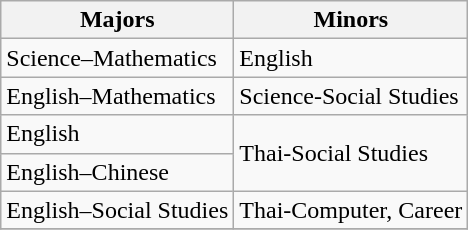<table class="wikitable">
<tr>
<th>Majors</th>
<th>Minors</th>
</tr>
<tr>
<td>Science–Mathematics</td>
<td>English</td>
</tr>
<tr>
<td>English–Mathematics</td>
<td>Science-Social Studies</td>
</tr>
<tr>
<td>English</td>
<td rowspan="2">Thai-Social Studies</td>
</tr>
<tr>
<td>English–Chinese</td>
</tr>
<tr>
<td>English–Social Studies</td>
<td>Thai-Computer, Career</td>
</tr>
<tr>
</tr>
</table>
